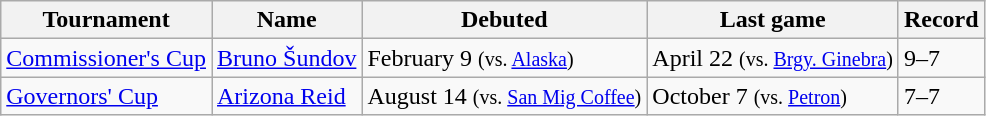<table class="wikitable">
<tr>
<th>Tournament</th>
<th>Name</th>
<th>Debuted</th>
<th>Last game</th>
<th>Record</th>
</tr>
<tr>
<td><a href='#'>Commissioner's Cup</a></td>
<td><a href='#'>Bruno Šundov</a></td>
<td>February 9 <small>(vs. <a href='#'>Alaska</a>)</small></td>
<td>April 22 <small>(vs. <a href='#'>Brgy. Ginebra</a>)</small></td>
<td>9–7</td>
</tr>
<tr>
<td><a href='#'>Governors' Cup</a></td>
<td><a href='#'>Arizona Reid</a></td>
<td>August 14 <small>(vs. <a href='#'>San Mig Coffee</a>)</small></td>
<td>October 7 <small>(vs. <a href='#'>Petron</a>)</small></td>
<td>7–7</td>
</tr>
</table>
